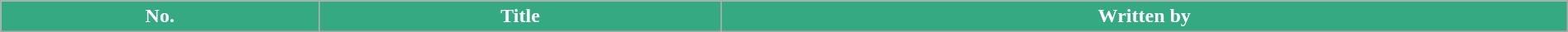<table class="wikitable plainrowheaders" border="1" style="width:100%;">
<tr style="color:white;">
<th style="background:#34A982">No.</th>
<th style="background:#34A982">Title</th>
<th style="background:#34A982">Written by<br>











</th>
</tr>
</table>
